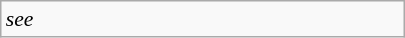<table class="wikitable floatright" style="font-size: 0.9em; width: 270px">
<tr>
<td><em>see </em></td>
</tr>
</table>
